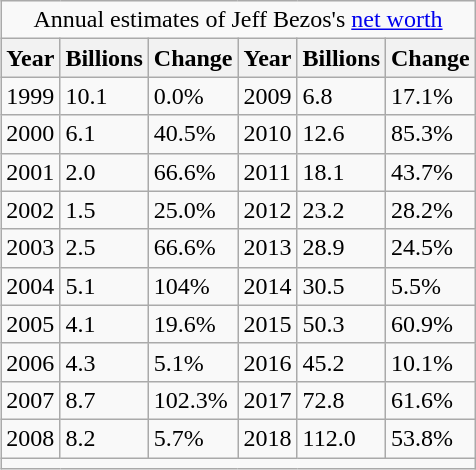<table class="wikitable" align="right">
<tr>
<td colspan="6" style="text-align:center;">Annual estimates of Jeff Bezos's <a href='#'>net worth</a></td>
</tr>
<tr>
<th>Year</th>
<th>Billions</th>
<th>Change</th>
<th>Year</th>
<th>Billions</th>
<th>Change</th>
</tr>
<tr>
<td>1999</td>
<td>10.1</td>
<td> 0.0%</td>
<td>2009</td>
<td>6.8</td>
<td> 17.1%</td>
</tr>
<tr>
<td>2000</td>
<td>6.1</td>
<td> 40.5%</td>
<td>2010</td>
<td>12.6</td>
<td> 85.3%</td>
</tr>
<tr>
<td>2001</td>
<td>2.0</td>
<td> 66.6%</td>
<td>2011</td>
<td>18.1</td>
<td> 43.7%</td>
</tr>
<tr>
<td>2002</td>
<td>1.5</td>
<td> 25.0%</td>
<td>2012</td>
<td>23.2</td>
<td> 28.2%</td>
</tr>
<tr>
<td>2003</td>
<td>2.5</td>
<td> 66.6%</td>
<td>2013</td>
<td>28.9</td>
<td> 24.5%</td>
</tr>
<tr>
<td>2004</td>
<td>5.1</td>
<td> 104%</td>
<td>2014</td>
<td>30.5</td>
<td> 5.5%</td>
</tr>
<tr>
<td>2005</td>
<td>4.1</td>
<td> 19.6%</td>
<td>2015</td>
<td>50.3</td>
<td> 60.9%</td>
</tr>
<tr>
<td>2006</td>
<td>4.3</td>
<td> 5.1%</td>
<td>2016</td>
<td>45.2</td>
<td> 10.1%</td>
</tr>
<tr>
<td>2007</td>
<td>8.7</td>
<td> 102.3%</td>
<td>2017</td>
<td>72.8</td>
<td> 61.6%</td>
</tr>
<tr>
<td>2008</td>
<td>8.2</td>
<td> 5.7%</td>
<td>2018</td>
<td>112.0</td>
<td> 53.8%</td>
</tr>
<tr>
<td colspan="6"><div></div><div></div></td>
</tr>
</table>
